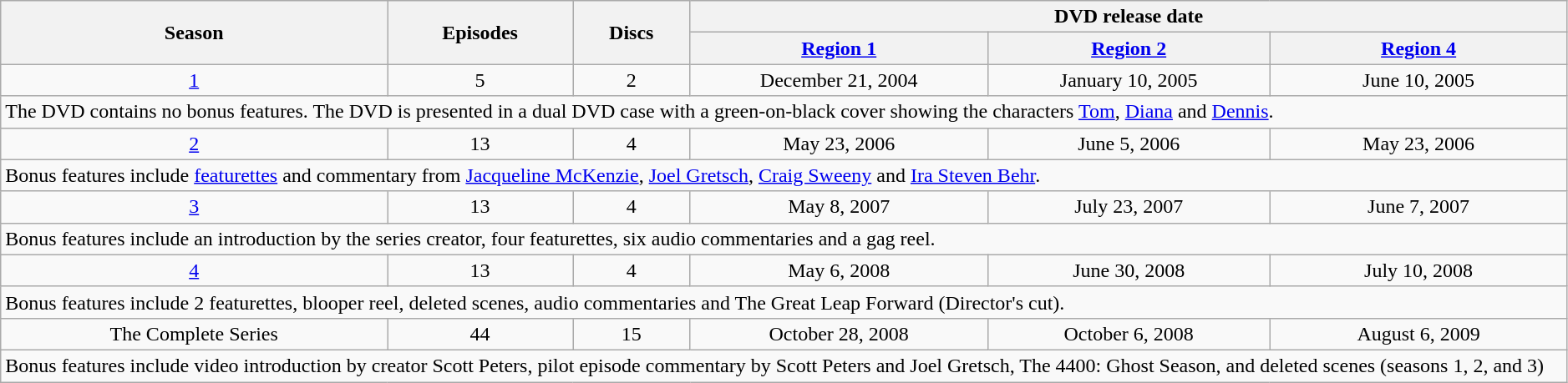<table class="wikitable" style="width:99%;">
<tr>
<th rowspan="2">Season</th>
<th rowspan="2">Episodes</th>
<th rowspan="2">Discs</th>
<th colspan="3">DVD release date</th>
</tr>
<tr>
<th width=19%><a href='#'>Region 1</a></th>
<th style="width:18%;"><a href='#'>Region 2</a></th>
<th style="width:19%;"><a href='#'>Region 4</a></th>
</tr>
<tr>
<td style="text-align:center;"><a href='#'>1</a></td>
<td style="text-align:center;">5</td>
<td style="text-align:center;">2</td>
<td style="text-align:center;">December 21, 2004</td>
<td style="text-align:center;">January 10, 2005</td>
<td style="text-align:center;">June 10, 2005</td>
</tr>
<tr>
<td colspan="6">The DVD contains no bonus features. The DVD is presented in a dual DVD case with a green-on-black cover showing the characters <a href='#'>Tom</a>, <a href='#'>Diana</a> and <a href='#'>Dennis</a>.</td>
</tr>
<tr>
<td style="text-align:center;"><a href='#'>2</a></td>
<td style="text-align:center;">13</td>
<td style="text-align:center;">4</td>
<td style="text-align:center;">May 23, 2006</td>
<td style="text-align:center;">June 5, 2006</td>
<td style="text-align:center;">May 23, 2006</td>
</tr>
<tr>
<td colspan="6">Bonus features include <a href='#'>featurettes</a> and commentary from <a href='#'>Jacqueline McKenzie</a>, <a href='#'>Joel Gretsch</a>, <a href='#'>Craig Sweeny</a> and <a href='#'>Ira Steven Behr</a>.</td>
</tr>
<tr>
<td style="text-align:center;"><a href='#'>3</a></td>
<td style="text-align:center;">13</td>
<td style="text-align:center;">4</td>
<td style="text-align:center;">May 8, 2007</td>
<td style="text-align:center;">July 23, 2007</td>
<td style="text-align:center;">June 7, 2007</td>
</tr>
<tr>
<td colspan="6">Bonus features include an introduction by the series creator, four featurettes, six audio commentaries and a gag reel.</td>
</tr>
<tr>
<td style="text-align:center;"><a href='#'>4</a></td>
<td style="text-align:center;">13</td>
<td style="text-align:center;">4</td>
<td style="text-align:center;">May 6, 2008</td>
<td style="text-align:center;">June 30, 2008</td>
<td style="text-align:center;">July 10, 2008</td>
</tr>
<tr>
<td colspan="6">Bonus features include 2 featurettes, blooper reel, deleted scenes, audio commentaries and The Great Leap Forward (Director's cut).</td>
</tr>
<tr style="text-align:center;">
<td>The Complete Series</td>
<td>44</td>
<td>15</td>
<td>October 28, 2008</td>
<td>October 6, 2008</td>
<td>August 6, 2009</td>
</tr>
<tr>
<td colspan="6">Bonus features include video introduction by creator Scott Peters, pilot episode commentary by Scott Peters and Joel Gretsch, The 4400: Ghost Season, and deleted scenes (seasons 1, 2, and 3)</td>
</tr>
</table>
